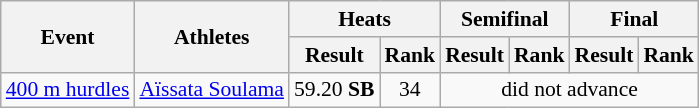<table class="wikitable" border="1" style="font-size:90%">
<tr>
<th rowspan="2">Event</th>
<th rowspan="2">Athletes</th>
<th colspan="2">Heats</th>
<th colspan="2">Semifinal</th>
<th colspan="2">Final</th>
</tr>
<tr>
<th>Result</th>
<th>Rank</th>
<th>Result</th>
<th>Rank</th>
<th>Result</th>
<th>Rank</th>
</tr>
<tr>
<td><a href='#'>400 m hurdles</a></td>
<td><a href='#'>Aïssata Soulama</a></td>
<td align=center>59.20 <strong>SB</strong></td>
<td align=center>34</td>
<td align=center colspan=4>did not advance</td>
</tr>
</table>
